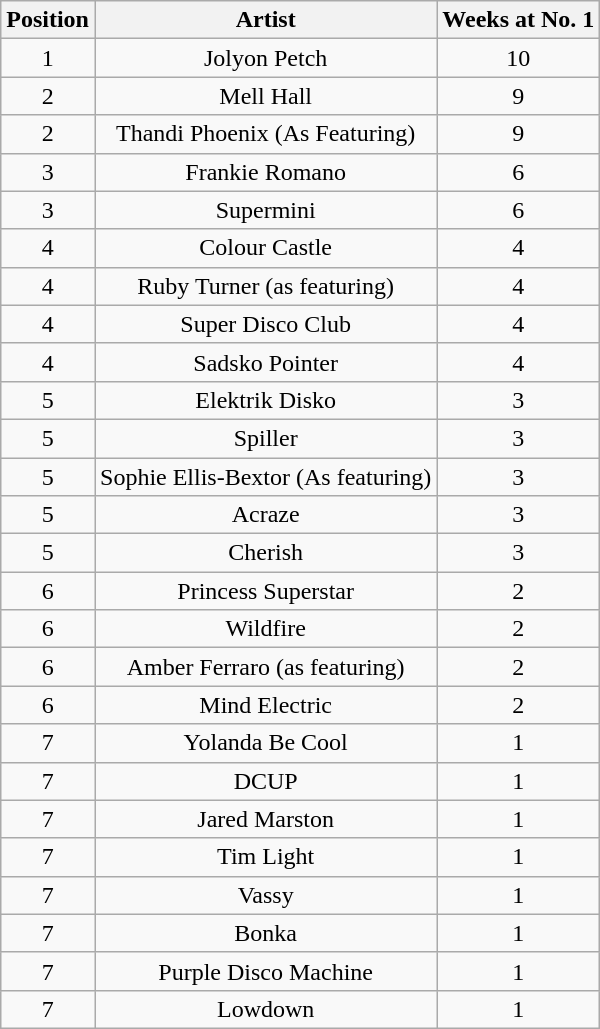<table class="wikitable">
<tr>
<th style="text-align: center;">Position</th>
<th style="text-align: center;">Artist</th>
<th style="text-align: center;">Weeks at No. 1</th>
</tr>
<tr>
<td style="text-align: center;">1</td>
<td style="text-align: center;">Jolyon Petch</td>
<td style="text-align: center;">10</td>
</tr>
<tr>
<td style="text-align: center;">2</td>
<td style="text-align: center;">Mell Hall</td>
<td style="text-align: center;">9</td>
</tr>
<tr>
<td style="text-align: center;">2</td>
<td style="text-align: center;">Thandi Phoenix (As Featuring)</td>
<td style="text-align: center;">9</td>
</tr>
<tr>
<td style="text-align: center;">3</td>
<td style="text-align: center;">Frankie Romano</td>
<td style="text-align: center;">6</td>
</tr>
<tr>
<td style="text-align: center;">3</td>
<td style="text-align: center;">Supermini</td>
<td style="text-align: center;">6</td>
</tr>
<tr>
<td style="text-align: center;">4</td>
<td style="text-align: center;">Colour Castle</td>
<td style="text-align: center;">4</td>
</tr>
<tr>
<td style="text-align: center;">4</td>
<td style="text-align: center;">Ruby Turner (as featuring)</td>
<td style="text-align: center;">4</td>
</tr>
<tr>
<td style="text-align: center;">4</td>
<td style="text-align: center;">Super Disco Club</td>
<td style="text-align: center;">4</td>
</tr>
<tr>
<td style="text-align: center;">4</td>
<td style="text-align: center;">Sadsko Pointer</td>
<td style="text-align: center;">4</td>
</tr>
<tr>
<td style="text-align: center;">5</td>
<td style="text-align: center;">Elektrik Disko</td>
<td style="text-align: center;">3</td>
</tr>
<tr>
<td style="text-align: center;">5</td>
<td style="text-align: center;">Spiller</td>
<td style="text-align: center;">3</td>
</tr>
<tr>
<td style="text-align: center;">5</td>
<td style="text-align: center;">Sophie Ellis-Bextor (As featuring)</td>
<td style="text-align: center;">3</td>
</tr>
<tr>
<td style="text-align: center;">5</td>
<td style="text-align: center;">Acraze</td>
<td style="text-align: center;">3</td>
</tr>
<tr>
<td style="text-align: center;">5</td>
<td style="text-align: center;">Cherish</td>
<td style="text-align: center;">3</td>
</tr>
<tr>
<td style="text-align: center;">6</td>
<td style="text-align: center;">Princess Superstar</td>
<td style="text-align: center;">2</td>
</tr>
<tr>
<td style="text-align: center;">6</td>
<td style="text-align: center;">Wildfire</td>
<td style="text-align: center;">2</td>
</tr>
<tr>
<td style="text-align: center;">6</td>
<td style="text-align: center;">Amber Ferraro (as featuring)</td>
<td style="text-align: center;">2</td>
</tr>
<tr>
<td style="text-align: center;">6</td>
<td style="text-align: center;">Mind Electric</td>
<td style="text-align: center;">2</td>
</tr>
<tr>
<td style="text-align: center;">7</td>
<td style="text-align: center;">Yolanda Be Cool</td>
<td style="text-align: center;">1</td>
</tr>
<tr>
<td style="text-align: center;">7</td>
<td style="text-align: center;">DCUP</td>
<td style="text-align: center;">1</td>
</tr>
<tr>
<td style="text-align: center;">7</td>
<td style="text-align: center;">Jared Marston</td>
<td style="text-align: center;">1</td>
</tr>
<tr>
<td style="text-align: center;">7</td>
<td style="text-align: center;">Tim Light</td>
<td style="text-align: center;">1</td>
</tr>
<tr>
<td style="text-align: center;">7</td>
<td style="text-align: center;">Vassy</td>
<td style="text-align: center;">1</td>
</tr>
<tr>
<td style="text-align: center;">7</td>
<td style="text-align: center;">Bonka</td>
<td style="text-align: center;">1</td>
</tr>
<tr>
<td style="text-align: center;">7</td>
<td style="text-align: center;">Purple Disco Machine</td>
<td style="text-align: center;">1</td>
</tr>
<tr>
<td style="text-align: center;">7</td>
<td style="text-align: center;">Lowdown</td>
<td style="text-align: center;">1</td>
</tr>
</table>
